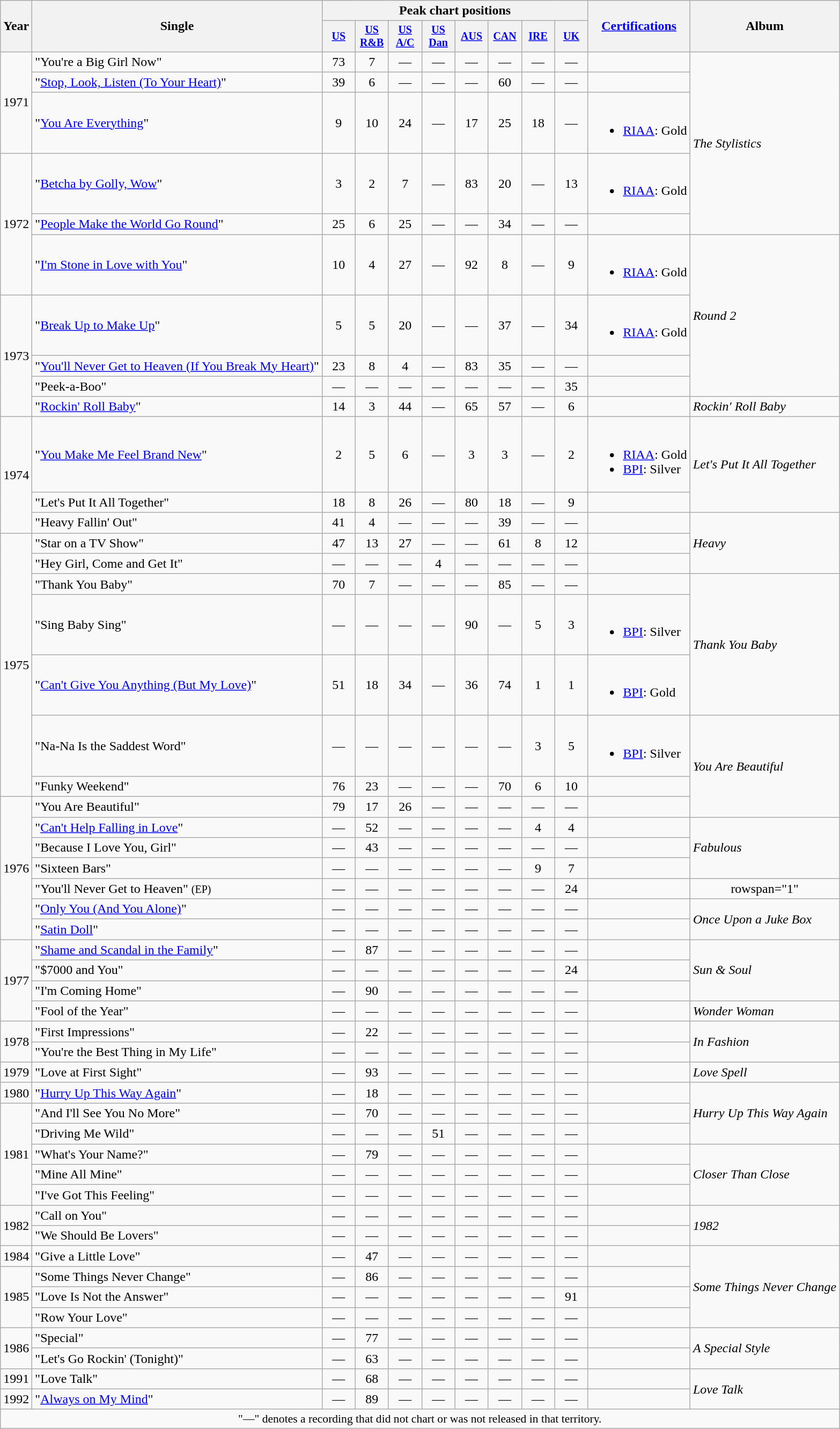<table class="wikitable" style="text-align:center;">
<tr>
<th rowspan="2">Year</th>
<th rowspan="2">Single</th>
<th colspan="8">Peak chart positions</th>
<th rowspan="2"><a href='#'>Certifications</a></th>
<th rowspan="2">Album</th>
</tr>
<tr style="font-size:smaller;">
<th width="35"><a href='#'>US</a><br></th>
<th width="35"><a href='#'>US<br>R&B</a><br></th>
<th width="35"><a href='#'>US<br>A/C</a><br></th>
<th width="35"><a href='#'>US<br>Dan</a><br></th>
<th width="35"><a href='#'>AUS</a><br></th>
<th width="35"><a href='#'>CAN</a><br></th>
<th width="35"><a href='#'>IRE</a><br></th>
<th width="35"><a href='#'>UK</a><br></th>
</tr>
<tr>
<td rowspan="3">1971</td>
<td align="left">"You're a Big Girl Now"</td>
<td>73</td>
<td>7</td>
<td>—</td>
<td>—</td>
<td>—</td>
<td>—</td>
<td>—</td>
<td>—</td>
<td align="left"></td>
<td align=left rowspan="5"><em>The Stylistics</em></td>
</tr>
<tr>
<td align="left">"<a href='#'>Stop, Look, Listen (To Your Heart)</a>"</td>
<td>39</td>
<td>6</td>
<td>—</td>
<td>—</td>
<td>—</td>
<td>60</td>
<td>—</td>
<td>—</td>
<td align="left"></td>
</tr>
<tr>
<td align="left">"<a href='#'>You Are Everything</a>"</td>
<td>9</td>
<td>10</td>
<td>24</td>
<td>—</td>
<td>17</td>
<td>25</td>
<td>18</td>
<td>—</td>
<td align="left"><br><ul><li><a href='#'>RIAA</a>: Gold</li></ul></td>
</tr>
<tr>
<td rowspan="3">1972</td>
<td align="left">"<a href='#'>Betcha by Golly, Wow</a>"</td>
<td>3</td>
<td>2</td>
<td>7</td>
<td>—</td>
<td>83</td>
<td>20</td>
<td>—</td>
<td>13</td>
<td align="left"><br><ul><li><a href='#'>RIAA</a>: Gold</li></ul></td>
</tr>
<tr>
<td align="left">"<a href='#'>People Make the World Go Round</a>"</td>
<td>25</td>
<td>6</td>
<td>25</td>
<td>—</td>
<td>—</td>
<td>34</td>
<td>—</td>
<td>—</td>
<td align="left"></td>
</tr>
<tr>
<td align="left">"<a href='#'>I'm Stone in Love with You</a>"</td>
<td>10</td>
<td>4</td>
<td>27</td>
<td>—</td>
<td>92</td>
<td>8</td>
<td>—</td>
<td>9</td>
<td align="left"><br><ul><li><a href='#'>RIAA</a>: Gold</li></ul></td>
<td align=left rowspan="4"><em>Round 2</em></td>
</tr>
<tr>
<td rowspan="4">1973</td>
<td align="left">"<a href='#'>Break Up to Make Up</a>"</td>
<td>5</td>
<td>5</td>
<td>20</td>
<td>—</td>
<td>—</td>
<td>37</td>
<td>—</td>
<td>34</td>
<td align="left"><br><ul><li><a href='#'>RIAA</a>: Gold</li></ul></td>
</tr>
<tr>
<td align="left">"<a href='#'>You'll Never Get to Heaven (If You Break My Heart)</a>"</td>
<td>23</td>
<td>8</td>
<td>4</td>
<td>—</td>
<td>83</td>
<td>35</td>
<td>—</td>
<td>—</td>
<td align="left"></td>
</tr>
<tr>
<td align="left">"Peek-a-Boo"</td>
<td>—</td>
<td>—</td>
<td>—</td>
<td>—</td>
<td>—</td>
<td>—</td>
<td>—</td>
<td>35</td>
<td align="left"></td>
</tr>
<tr>
<td align="left">"<a href='#'>Rockin' Roll Baby</a>"</td>
<td>14</td>
<td>3</td>
<td>44</td>
<td>—</td>
<td>65</td>
<td>57</td>
<td>—</td>
<td>6</td>
<td align="left"></td>
<td align=left rowspan="1"><em>Rockin' Roll Baby</em></td>
</tr>
<tr>
<td rowspan="3">1974</td>
<td align="left">"<a href='#'>You Make Me Feel Brand New</a>"</td>
<td>2</td>
<td>5</td>
<td>6</td>
<td>—</td>
<td>3</td>
<td>3</td>
<td>—</td>
<td>2</td>
<td align="left"><br><ul><li><a href='#'>RIAA</a>: Gold</li><li><a href='#'>BPI</a>: Silver</li></ul></td>
<td align=left rowspan="2"><em>Let's Put It All Together</em></td>
</tr>
<tr>
<td align="left">"Let's Put It All Together"</td>
<td>18</td>
<td>8</td>
<td>26</td>
<td>—</td>
<td>80</td>
<td>18</td>
<td>—</td>
<td>9</td>
<td align="left"></td>
</tr>
<tr>
<td align="left">"Heavy Fallin' Out"</td>
<td>41</td>
<td>4</td>
<td>—</td>
<td>—</td>
<td>—</td>
<td>39</td>
<td>—</td>
<td>—</td>
<td align="left"></td>
<td align=left rowspan="3"><em>Heavy</em></td>
</tr>
<tr>
<td rowspan="7">1975</td>
<td align="left">"Star on a TV Show"</td>
<td>47</td>
<td>13</td>
<td>27</td>
<td>—</td>
<td>—</td>
<td>61</td>
<td>8</td>
<td>12</td>
<td align="left"></td>
</tr>
<tr>
<td align="left">"Hey Girl, Come and Get It"</td>
<td>—</td>
<td>—</td>
<td>—</td>
<td>4</td>
<td>—</td>
<td>—</td>
<td>—</td>
<td>—</td>
<td align="left"></td>
</tr>
<tr>
<td align="left">"Thank You Baby"</td>
<td>70</td>
<td>7</td>
<td>—</td>
<td>—</td>
<td>—</td>
<td>85</td>
<td>—</td>
<td>—</td>
<td align="left"></td>
<td align=left rowspan="3"><em>Thank You Baby</em></td>
</tr>
<tr>
<td align="left">"Sing Baby Sing"</td>
<td>—</td>
<td>—</td>
<td>—</td>
<td>—</td>
<td>90</td>
<td>—</td>
<td>5</td>
<td>3</td>
<td align="left"><br><ul><li><a href='#'>BPI</a>: Silver</li></ul></td>
</tr>
<tr>
<td align="left">"<a href='#'>Can't Give You Anything (But My Love)</a>"</td>
<td>51</td>
<td>18</td>
<td>34</td>
<td>—</td>
<td>36</td>
<td>74</td>
<td>1</td>
<td>1</td>
<td align="left"><br><ul><li><a href='#'>BPI</a>: Gold</li></ul></td>
</tr>
<tr>
<td align="left">"Na-Na Is the Saddest Word"</td>
<td>—</td>
<td>—</td>
<td>—</td>
<td>—</td>
<td>—</td>
<td>—</td>
<td>3</td>
<td>5</td>
<td align="left"><br><ul><li><a href='#'>BPI</a>: Silver</li></ul></td>
<td align=left rowspan="3"><em>You Are Beautiful</em></td>
</tr>
<tr>
<td align="left">"Funky Weekend"</td>
<td>76</td>
<td>23</td>
<td>—</td>
<td>—</td>
<td>—</td>
<td>70</td>
<td>6</td>
<td>10</td>
<td align="left"></td>
</tr>
<tr>
<td rowspan="7">1976</td>
<td align="left">"You Are Beautiful"</td>
<td>79</td>
<td>17</td>
<td>26</td>
<td>—</td>
<td>—</td>
<td>—</td>
<td>—</td>
<td>—</td>
<td align="left"></td>
</tr>
<tr>
<td align="left">"<a href='#'>Can't Help Falling in Love</a>"</td>
<td>—</td>
<td>52</td>
<td>—</td>
<td>—</td>
<td>—</td>
<td>—</td>
<td>4</td>
<td>4</td>
<td align="left"></td>
<td align=left rowspan="3"><em>Fabulous</em></td>
</tr>
<tr>
<td align="left">"Because I Love You, Girl"</td>
<td>—</td>
<td>43</td>
<td>—</td>
<td>—</td>
<td>—</td>
<td>—</td>
<td>—</td>
<td>—</td>
<td align="left"></td>
</tr>
<tr>
<td align="left">"Sixteen Bars"</td>
<td>—</td>
<td>—</td>
<td>—</td>
<td>—</td>
<td>—</td>
<td>—</td>
<td>9</td>
<td>7</td>
<td align="left"></td>
</tr>
<tr>
<td align="left">"You'll Never Get to Heaven" <small>(EP)</small></td>
<td>—</td>
<td>—</td>
<td>—</td>
<td>—</td>
<td>—</td>
<td>—</td>
<td>—</td>
<td>24</td>
<td align="left"></td>
<td>rowspan="1" </td>
</tr>
<tr>
<td align="left">"<a href='#'>Only You (And You Alone)</a>"</td>
<td>—</td>
<td>—</td>
<td>—</td>
<td>—</td>
<td>—</td>
<td>—</td>
<td>—</td>
<td>—</td>
<td align="left"></td>
<td align=left rowspan="2"><em>Once Upon a Juke Box</em></td>
</tr>
<tr>
<td align="left">"<a href='#'>Satin Doll</a>"</td>
<td>—</td>
<td>—</td>
<td>—</td>
<td>—</td>
<td>—</td>
<td>—</td>
<td>—</td>
<td>—</td>
<td align="left"></td>
</tr>
<tr>
<td rowspan="4">1977</td>
<td align="left">"<a href='#'>Shame and Scandal in the Family</a>"</td>
<td>—</td>
<td>87</td>
<td>—</td>
<td>—</td>
<td>—</td>
<td>—</td>
<td>—</td>
<td>—</td>
<td align="left"></td>
<td align=left rowspan="3"><em>Sun & Soul</em></td>
</tr>
<tr>
<td align="left">"$7000 and You"</td>
<td>—</td>
<td>—</td>
<td>—</td>
<td>—</td>
<td>—</td>
<td>—</td>
<td>—</td>
<td>24</td>
<td align="left"></td>
</tr>
<tr>
<td align="left">"I'm Coming Home"</td>
<td>—</td>
<td>90</td>
<td>—</td>
<td>—</td>
<td>—</td>
<td>—</td>
<td>—</td>
<td>—</td>
<td align="left"></td>
</tr>
<tr>
<td align="left">"Fool of the Year"</td>
<td>—</td>
<td>—</td>
<td>—</td>
<td>—</td>
<td>—</td>
<td>—</td>
<td>—</td>
<td>—</td>
<td align="left"></td>
<td align=left rowspan="1"><em>Wonder Woman</em></td>
</tr>
<tr>
<td rowspan="2">1978</td>
<td align="left">"First Impressions"</td>
<td>—</td>
<td>22</td>
<td>—</td>
<td>—</td>
<td>—</td>
<td>—</td>
<td>—</td>
<td>—</td>
<td align="left"></td>
<td align=left rowspan="2"><em>In Fashion</em></td>
</tr>
<tr>
<td align="left">"You're the Best Thing in My Life"</td>
<td>—</td>
<td>—</td>
<td>—</td>
<td>—</td>
<td>—</td>
<td>—</td>
<td>—</td>
<td>—</td>
<td align="left"></td>
</tr>
<tr>
<td rowspan="1">1979</td>
<td align="left">"Love at First Sight"</td>
<td>—</td>
<td>93</td>
<td>—</td>
<td>—</td>
<td>—</td>
<td>—</td>
<td>—</td>
<td>—</td>
<td align="left"></td>
<td align=left rowspan="1"><em>Love Spell</em></td>
</tr>
<tr>
<td rowspan="1">1980</td>
<td align="left">"<a href='#'>Hurry Up This Way Again</a>"</td>
<td>—</td>
<td>18</td>
<td>—</td>
<td>—</td>
<td>—</td>
<td>—</td>
<td>—</td>
<td>—</td>
<td align="left"></td>
<td align=left rowspan="3"><em>Hurry Up This Way Again</em></td>
</tr>
<tr>
<td rowspan="5">1981</td>
<td align="left">"And I'll See You No More"</td>
<td>—</td>
<td>70</td>
<td>—</td>
<td>—</td>
<td>—</td>
<td>—</td>
<td>—</td>
<td>—</td>
<td align="left"></td>
</tr>
<tr>
<td align="left">"Driving Me Wild"</td>
<td>—</td>
<td>—</td>
<td>—</td>
<td>51</td>
<td>—</td>
<td>—</td>
<td>—</td>
<td>—</td>
<td align="left"></td>
</tr>
<tr>
<td align="left">"What's Your Name?"</td>
<td>—</td>
<td>79</td>
<td>—</td>
<td>—</td>
<td>—</td>
<td>—</td>
<td>—</td>
<td>—</td>
<td align="left"></td>
<td align=left rowspan="3"><em>Closer Than Close</em></td>
</tr>
<tr>
<td align="left">"Mine All Mine"</td>
<td>—</td>
<td>—</td>
<td>—</td>
<td>—</td>
<td>—</td>
<td>—</td>
<td>—</td>
<td>—</td>
<td align="left"></td>
</tr>
<tr>
<td align="left">"I've Got This Feeling"</td>
<td>—</td>
<td>—</td>
<td>—</td>
<td>—</td>
<td>—</td>
<td>—</td>
<td>—</td>
<td>—</td>
<td align="left"></td>
</tr>
<tr>
<td rowspan="2">1982</td>
<td align="left">"Call on You"</td>
<td>—</td>
<td>—</td>
<td>—</td>
<td>—</td>
<td>—</td>
<td>—</td>
<td>—</td>
<td>—</td>
<td align="left"></td>
<td align=left rowspan="2"><em>1982</em></td>
</tr>
<tr>
<td align="left">"We Should Be Lovers"</td>
<td>—</td>
<td>—</td>
<td>—</td>
<td>—</td>
<td>—</td>
<td>—</td>
<td>—</td>
<td>—</td>
<td align="left"></td>
</tr>
<tr>
<td rowspan="1">1984</td>
<td align="left">"Give a Little Love"</td>
<td>—</td>
<td>47</td>
<td>—</td>
<td>—</td>
<td>—</td>
<td>—</td>
<td>—</td>
<td>—</td>
<td align="left"></td>
<td align=left rowspan="4"><em>Some Things Never Change</em></td>
</tr>
<tr>
<td rowspan="3">1985</td>
<td align="left">"Some Things Never Change"</td>
<td>—</td>
<td>86</td>
<td>—</td>
<td>—</td>
<td>—</td>
<td>—</td>
<td>—</td>
<td>—</td>
<td align="left"></td>
</tr>
<tr>
<td align="left">"Love Is Not the Answer"</td>
<td>—</td>
<td>—</td>
<td>—</td>
<td>—</td>
<td>—</td>
<td>—</td>
<td>—</td>
<td>91</td>
<td align="left"></td>
</tr>
<tr>
<td align="left">"Row Your Love"</td>
<td>—</td>
<td>—</td>
<td>—</td>
<td>—</td>
<td>—</td>
<td>—</td>
<td>—</td>
<td>—</td>
<td align="left"></td>
</tr>
<tr>
<td rowspan="2">1986</td>
<td align="left">"Special"</td>
<td>—</td>
<td>77</td>
<td>—</td>
<td>—</td>
<td>—</td>
<td>—</td>
<td>—</td>
<td>—</td>
<td align="left"></td>
<td align=left rowspan="2"><em>A Special Style</em></td>
</tr>
<tr>
<td align="left">"Let's Go Rockin' (Tonight)"</td>
<td>—</td>
<td>63</td>
<td>—</td>
<td>—</td>
<td>—</td>
<td>—</td>
<td>—</td>
<td>—</td>
<td align="left"></td>
</tr>
<tr>
<td rowspan="1">1991</td>
<td align="left">"Love Talk"</td>
<td>—</td>
<td>68</td>
<td>—</td>
<td>—</td>
<td>—</td>
<td>—</td>
<td>—</td>
<td>—</td>
<td align="left"></td>
<td align=left rowspan="2"><em>Love Talk</em></td>
</tr>
<tr>
<td rowspan="1">1992</td>
<td align="left">"<a href='#'>Always on My Mind</a>"</td>
<td>—</td>
<td>89</td>
<td>—</td>
<td>—</td>
<td>—</td>
<td>—</td>
<td>—</td>
<td>—</td>
<td align="left"></td>
</tr>
<tr>
<td colspan="15" style="font-size:90%">"—" denotes a recording that did not chart or was not released in that territory.</td>
</tr>
</table>
